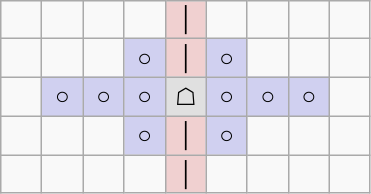<table border="1" class="wikitable">
<tr align=center>
<td width="20"> </td>
<td width="20"> </td>
<td width="20"> </td>
<td width="20"> </td>
<td width="20" style="background:#f0d0d0;">│</td>
<td width="20"> </td>
<td width="20"> </td>
<td width="20"> </td>
<td width="20"> </td>
</tr>
<tr align=center>
<td> </td>
<td> </td>
<td> </td>
<td style="background:#d0d0f0;">○</td>
<td style="background:#f0d0d0;">│</td>
<td style="background:#d0d0f0;">○</td>
<td> </td>
<td> </td>
<td> </td>
</tr>
<tr align=center>
<td> </td>
<td style="background:#d0d0f0;">○</td>
<td style="background:#d0d0f0;">○</td>
<td style="background:#d0d0f0;">○</td>
<td style="background:#e0e0e0;">☖</td>
<td style="background:#d0d0f0;">○</td>
<td style="background:#d0d0f0;">○</td>
<td style="background:#d0d0f0;">○</td>
<td> </td>
</tr>
<tr align=center>
<td> </td>
<td> </td>
<td> </td>
<td style="background:#d0d0f0;">○</td>
<td style="background:#f0d0d0;">│</td>
<td style="background:#d0d0f0;">○</td>
<td> </td>
<td> </td>
<td> </td>
</tr>
<tr align=center>
<td> </td>
<td> </td>
<td> </td>
<td> </td>
<td style="background:#f0d0d0;">│</td>
<td> </td>
<td> </td>
<td> </td>
<td> </td>
</tr>
</table>
